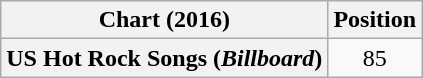<table class="wikitable plainrowheaders" style="text-align:center">
<tr>
<th scope="col">Chart (2016)</th>
<th scope="col">Position</th>
</tr>
<tr>
<th scope="row">US Hot Rock Songs (<em>Billboard</em>)</th>
<td>85</td>
</tr>
</table>
